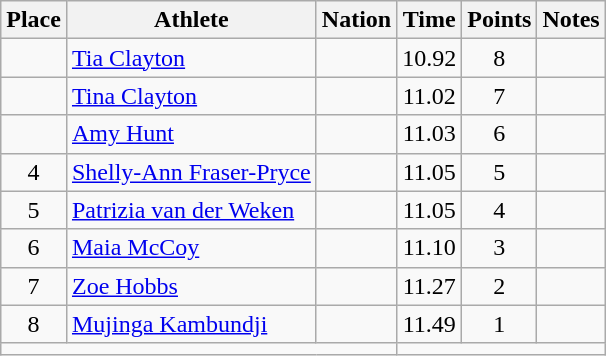<table class="wikitable mw-datatable sortable" style="text-align:center;">
<tr>
<th scope="col">Place</th>
<th scope="col">Athlete</th>
<th scope="col">Nation</th>
<th scope="col">Time</th>
<th scope="col">Points</th>
<th scope="col">Notes</th>
</tr>
<tr>
<td></td>
<td align="left"><a href='#'>Tia Clayton</a></td>
<td align="left"></td>
<td>10.92</td>
<td>8</td>
<td></td>
</tr>
<tr>
<td></td>
<td align="left"><a href='#'>Tina Clayton</a></td>
<td align="left"></td>
<td>11.02</td>
<td>7</td>
<td></td>
</tr>
<tr>
<td></td>
<td align="left"><a href='#'>Amy Hunt</a></td>
<td align="left"></td>
<td>11.03</td>
<td>6</td>
<td></td>
</tr>
<tr>
<td>4</td>
<td align="left"><a href='#'>Shelly-Ann Fraser-Pryce</a></td>
<td align="left"></td>
<td>11.05</td>
<td>5</td>
<td></td>
</tr>
<tr>
<td>5</td>
<td align="left"><a href='#'>Patrizia van der Weken</a></td>
<td align="left"></td>
<td>11.05</td>
<td>4</td>
<td></td>
</tr>
<tr>
<td>6</td>
<td align="left"><a href='#'>Maia McCoy</a></td>
<td align="left"></td>
<td>11.10</td>
<td>3</td>
<td></td>
</tr>
<tr>
<td>7</td>
<td align="left"><a href='#'>Zoe Hobbs</a></td>
<td align="left"></td>
<td>11.27</td>
<td>2</td>
<td></td>
</tr>
<tr>
<td>8</td>
<td align="left"><a href='#'>Mujinga Kambundji</a></td>
<td align="left"></td>
<td>11.49</td>
<td>1</td>
<td></td>
</tr>
<tr class="sortbottom">
<td colspan="3"></td>
<td colspan="3"></td>
</tr>
</table>
